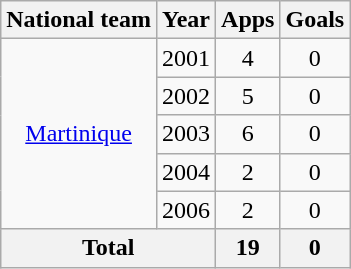<table class="wikitable" style="text-align:center">
<tr>
<th>National team</th>
<th>Year</th>
<th>Apps</th>
<th>Goals</th>
</tr>
<tr>
<td rowspan="5"><a href='#'>Martinique</a></td>
<td>2001</td>
<td>4</td>
<td>0</td>
</tr>
<tr>
<td>2002</td>
<td>5</td>
<td>0</td>
</tr>
<tr>
<td>2003</td>
<td>6</td>
<td>0</td>
</tr>
<tr>
<td>2004</td>
<td>2</td>
<td>0</td>
</tr>
<tr>
<td>2006</td>
<td>2</td>
<td>0</td>
</tr>
<tr>
<th colspan="2">Total</th>
<th>19</th>
<th>0</th>
</tr>
</table>
